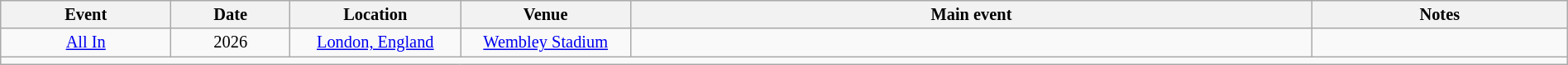<table class="sortable wikitable succession-box" style="font-size:85%; text-align:center; width: 100%">
<tr>
<th scope="col" width="10%">Event</th>
<th scope="col" width="7%">Date</th>
<th scope="col" width="10%">Location</th>
<th scope="col" width="10%">Venue</th>
<th scope="col" width="40%">Main event</th>
<th scope="col" width="15%">Notes</th>
</tr>
<tr>
<td><a href='#'>All In</a></td>
<td>2026</td>
<td><a href='#'>London, England</a></td>
<td><a href='#'>Wembley Stadium</a></td>
<td></td>
<td></td>
</tr>
<tr>
<td colspan="6"></td>
</tr>
</table>
